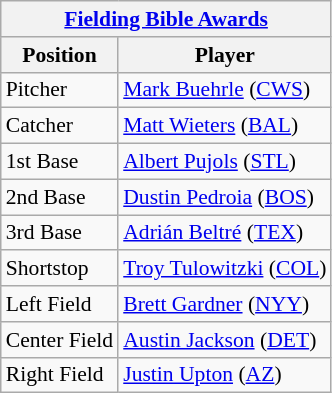<table class="wikitable" style="font-size:90%;">
<tr>
<th colspan="9"><a href='#'>Fielding Bible Awards</a></th>
</tr>
<tr>
<th>Position</th>
<th>Player</th>
</tr>
<tr>
<td>Pitcher</td>
<td><a href='#'>Mark Buehrle</a> (<a href='#'>CWS</a>)</td>
</tr>
<tr>
<td>Catcher</td>
<td><a href='#'>Matt Wieters</a> (<a href='#'>BAL</a>)</td>
</tr>
<tr>
<td>1st Base</td>
<td><a href='#'>Albert Pujols</a> (<a href='#'>STL</a>)</td>
</tr>
<tr>
<td>2nd Base</td>
<td><a href='#'>Dustin Pedroia</a> (<a href='#'>BOS</a>)</td>
</tr>
<tr>
<td>3rd Base</td>
<td><a href='#'>Adrián Beltré</a> (<a href='#'>TEX</a>)</td>
</tr>
<tr>
<td>Shortstop</td>
<td><a href='#'>Troy Tulowitzki</a> (<a href='#'>COL</a>)</td>
</tr>
<tr>
<td>Left Field</td>
<td><a href='#'>Brett Gardner</a> (<a href='#'>NYY</a>)</td>
</tr>
<tr>
<td>Center Field</td>
<td><a href='#'>Austin Jackson</a> (<a href='#'>DET</a>)</td>
</tr>
<tr>
<td>Right Field</td>
<td><a href='#'>Justin Upton</a> (<a href='#'>AZ</a>)</td>
</tr>
</table>
